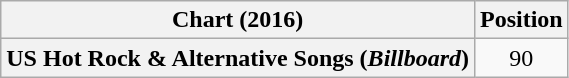<table class="wikitable plainrowheaders" style="text-align:center">
<tr>
<th scope="col">Chart (2016)</th>
<th scope="col">Position</th>
</tr>
<tr>
<th scope="row">US Hot Rock & Alternative Songs (<em>Billboard</em>)</th>
<td>90</td>
</tr>
</table>
